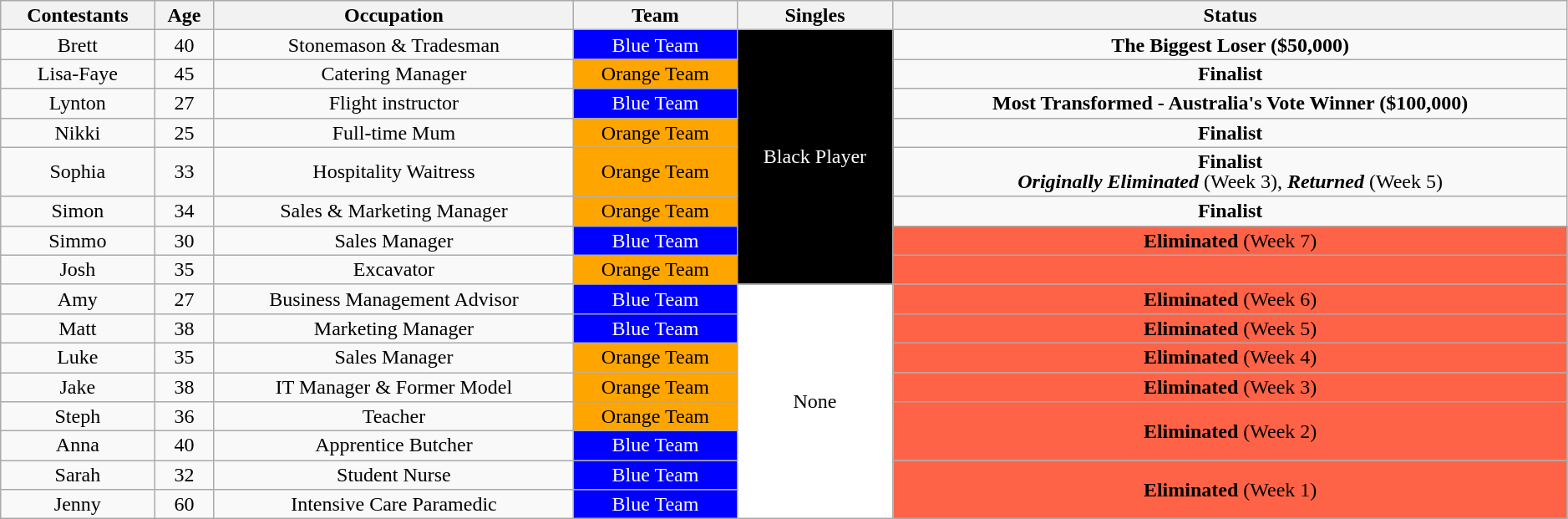<table class="wikitable plainrowheaders" style="text-align:center; line-height:16px; width:99%;">
<tr>
<th>Contestants</th>
<th>Age</th>
<th>Occupation</th>
<th>Team</th>
<th>Singles</th>
<th>Status</th>
</tr>
<tr>
<td>Brett</td>
<td>40</td>
<td>Stonemason & Tradesman</td>
<td style="background:blue; color:white;">Blue Team</td>
<td rowspan="8" style="background:black; color:white;">Black Player</td>
<td><strong>The Biggest Loser ($50,000)</strong></td>
</tr>
<tr>
<td>Lisa-Faye</td>
<td>45</td>
<td>Catering Manager</td>
<td style="background:orange; color:black;">Orange Team</td>
<td><strong>Finalist</strong></td>
</tr>
<tr>
<td>Lynton</td>
<td>27</td>
<td>Flight instructor</td>
<td style="background:blue; color:white;">Blue Team</td>
<td><strong>Most Transformed - Australia's Vote Winner ($100,000)</strong></td>
</tr>
<tr>
<td>Nikki</td>
<td>25</td>
<td>Full-time Mum</td>
<td style="background:orange; color:black;">Orange Team</td>
<td><strong>Finalist</strong></td>
</tr>
<tr>
<td>Sophia</td>
<td>33</td>
<td>Hospitality Waitress</td>
<td style="background:orange; color:black;">Orange Team</td>
<td><strong>Finalist</strong> <br><strong><em>Originally Eliminated</em></strong> (Week 3), <strong><em>Returned</em></strong> (Week 5)</td>
</tr>
<tr>
<td>Simon</td>
<td>34</td>
<td>Sales & Marketing Manager</td>
<td style="background:orange; color:black;">Orange Team</td>
<td><strong>Finalist</strong></td>
</tr>
<tr>
<td>Simmo</td>
<td>30</td>
<td>Sales Manager</td>
<td style="background:blue; color:white;">Blue Team</td>
<td style="background:tomato; color:black;"><strong>Eliminated</strong> (Week 7)</td>
</tr>
<tr>
<td>Josh</td>
<td>35</td>
<td>Excavator</td>
<td style="background:orange; color:black;">Orange Team</td>
<td style="background:tomato; color:black;"></td>
</tr>
<tr>
<td>Amy</td>
<td>27</td>
<td>Business Management Advisor</td>
<td style="background:blue; color:white;">Blue Team</td>
<td rowspan="8" style="background:white; color:black;">None</td>
<td style="background:tomato; color:black;"><strong>Eliminated</strong> (Week 6)</td>
</tr>
<tr>
<td>Matt</td>
<td>38</td>
<td>Marketing Manager</td>
<td style="background:blue; color:white;">Blue Team</td>
<td style="background:tomato; color:black;"><strong>Eliminated</strong> (Week 5)</td>
</tr>
<tr>
<td>Luke</td>
<td>35</td>
<td>Sales Manager</td>
<td style="background:orange; color:black;">Orange Team</td>
<td style="background:tomato; color:black;"><strong>Eliminated</strong> (Week 4)</td>
</tr>
<tr>
<td>Jake</td>
<td>38</td>
<td>IT Manager & Former Model</td>
<td style="background:orange; color:black;">Orange Team</td>
<td style="background:tomato; color:black;"><strong>Eliminated</strong> (Week 3)</td>
</tr>
<tr>
<td>Steph</td>
<td>36</td>
<td>Teacher</td>
<td style="background:orange; color:black;">Orange Team</td>
<td rowspan="2" style="background:tomato; color:black;"><strong>Eliminated</strong> (Week 2)</td>
</tr>
<tr>
<td>Anna</td>
<td>40</td>
<td>Apprentice Butcher</td>
<td style="background:blue; color:white;">Blue Team</td>
</tr>
<tr>
<td>Sarah</td>
<td>32</td>
<td>Student Nurse</td>
<td style="background:blue; color:white;">Blue Team</td>
<td rowspan="2" style="background:tomato; color:black;"><strong>Eliminated</strong> (Week 1)</td>
</tr>
<tr>
<td>Jenny</td>
<td>60</td>
<td>Intensive Care Paramedic</td>
<td style="background:blue; color:white;">Blue Team</td>
</tr>
</table>
